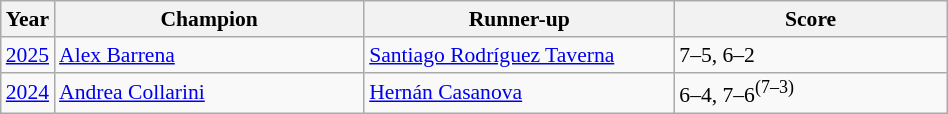<table class="wikitable" style="font-size:90%">
<tr>
<th>Year</th>
<th width="200">Champion</th>
<th width="200">Runner-up</th>
<th width="175">Score</th>
</tr>
<tr>
<td><a href='#'>2025</a></td>
<td> <a href='#'>Alex Barrena</a></td>
<td> <a href='#'>Santiago Rodríguez Taverna</a></td>
<td>7–5, 6–2</td>
</tr>
<tr>
<td><a href='#'>2024</a></td>
<td> <a href='#'>Andrea Collarini</a></td>
<td> <a href='#'>Hernán Casanova</a></td>
<td>6–4, 7–6<sup>(7–3)</sup></td>
</tr>
</table>
